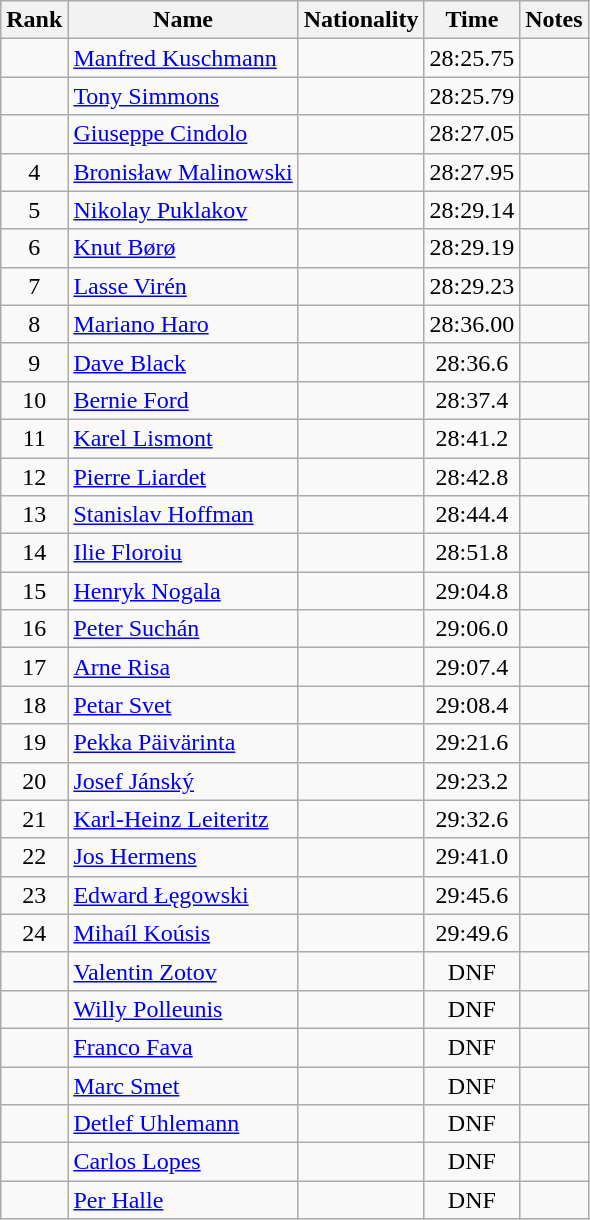<table class="wikitable sortable" style="text-align:center">
<tr>
<th>Rank</th>
<th>Name</th>
<th>Nationality</th>
<th>Time</th>
<th>Notes</th>
</tr>
<tr>
<td></td>
<td align=left><a href='#'>Manfred Kuschmann</a></td>
<td align=left></td>
<td>28:25.75</td>
<td></td>
</tr>
<tr>
<td></td>
<td align=left><a href='#'>Tony Simmons</a></td>
<td align=left></td>
<td>28:25.79</td>
<td></td>
</tr>
<tr>
<td></td>
<td align=left><a href='#'>Giuseppe Cindolo</a></td>
<td align=left></td>
<td>28:27.05</td>
<td></td>
</tr>
<tr>
<td>4</td>
<td align=left><a href='#'>Bronisław Malinowski</a></td>
<td align=left></td>
<td>28:27.95</td>
<td></td>
</tr>
<tr>
<td>5</td>
<td align=left><a href='#'>Nikolay Puklakov</a></td>
<td align=left></td>
<td>28:29.14</td>
<td></td>
</tr>
<tr>
<td>6</td>
<td align=left><a href='#'>Knut Børø</a></td>
<td align=left></td>
<td>28:29.19</td>
<td></td>
</tr>
<tr>
<td>7</td>
<td align=left><a href='#'>Lasse Virén</a></td>
<td align=left></td>
<td>28:29.23</td>
<td></td>
</tr>
<tr>
<td>8</td>
<td align=left><a href='#'>Mariano Haro</a></td>
<td align=left></td>
<td>28:36.00</td>
<td></td>
</tr>
<tr>
<td>9</td>
<td align=left><a href='#'>Dave Black</a></td>
<td align=left></td>
<td>28:36.6</td>
<td></td>
</tr>
<tr>
<td>10</td>
<td align=left><a href='#'>Bernie Ford</a></td>
<td align=left></td>
<td>28:37.4</td>
<td></td>
</tr>
<tr>
<td>11</td>
<td align=left><a href='#'>Karel Lismont</a></td>
<td align=left></td>
<td>28:41.2</td>
<td></td>
</tr>
<tr>
<td>12</td>
<td align=left><a href='#'>Pierre Liardet</a></td>
<td align=left></td>
<td>28:42.8</td>
<td></td>
</tr>
<tr>
<td>13</td>
<td align=left><a href='#'>Stanislav Hoffman</a></td>
<td align=left></td>
<td>28:44.4</td>
<td></td>
</tr>
<tr>
<td>14</td>
<td align=left><a href='#'>Ilie Floroiu</a></td>
<td align=left></td>
<td>28:51.8</td>
<td></td>
</tr>
<tr>
<td>15</td>
<td align=left><a href='#'>Henryk Nogala</a></td>
<td align=left></td>
<td>29:04.8</td>
<td></td>
</tr>
<tr>
<td>16</td>
<td align=left><a href='#'>Peter Suchán</a></td>
<td align=left></td>
<td>29:06.0</td>
<td></td>
</tr>
<tr>
<td>17</td>
<td align=left><a href='#'>Arne Risa</a></td>
<td align=left></td>
<td>29:07.4</td>
<td></td>
</tr>
<tr>
<td>18</td>
<td align=left><a href='#'>Petar Svet</a></td>
<td align=left></td>
<td>29:08.4</td>
<td></td>
</tr>
<tr>
<td>19</td>
<td align=left><a href='#'>Pekka Päivärinta</a></td>
<td align=left></td>
<td>29:21.6</td>
<td></td>
</tr>
<tr>
<td>20</td>
<td align=left><a href='#'>Josef Jánský</a></td>
<td align=left></td>
<td>29:23.2</td>
<td></td>
</tr>
<tr>
<td>21</td>
<td align=left><a href='#'>Karl-Heinz Leiteritz</a></td>
<td align=left></td>
<td>29:32.6</td>
<td></td>
</tr>
<tr>
<td>22</td>
<td align=left><a href='#'>Jos Hermens</a></td>
<td align=left></td>
<td>29:41.0</td>
<td></td>
</tr>
<tr>
<td>23</td>
<td align=left><a href='#'>Edward Łęgowski</a></td>
<td align=left></td>
<td>29:45.6</td>
<td></td>
</tr>
<tr>
<td>24</td>
<td align=left><a href='#'>Mihaíl Koúsis</a></td>
<td align=left></td>
<td>29:49.6</td>
<td></td>
</tr>
<tr>
<td></td>
<td align=left><a href='#'>Valentin Zotov</a></td>
<td align=left></td>
<td>DNF</td>
<td></td>
</tr>
<tr>
<td></td>
<td align=left><a href='#'>Willy Polleunis</a></td>
<td align=left></td>
<td>DNF</td>
<td></td>
</tr>
<tr>
<td></td>
<td align=left><a href='#'>Franco Fava</a></td>
<td align=left></td>
<td>DNF</td>
<td></td>
</tr>
<tr>
<td></td>
<td align=left><a href='#'>Marc Smet</a></td>
<td align=left></td>
<td>DNF</td>
<td></td>
</tr>
<tr>
<td></td>
<td align=left><a href='#'>Detlef Uhlemann</a></td>
<td align=left></td>
<td>DNF</td>
<td></td>
</tr>
<tr>
<td></td>
<td align=left><a href='#'>Carlos Lopes</a></td>
<td align=left></td>
<td>DNF</td>
<td></td>
</tr>
<tr>
<td></td>
<td align=left><a href='#'>Per Halle</a></td>
<td align=left></td>
<td>DNF</td>
<td></td>
</tr>
</table>
